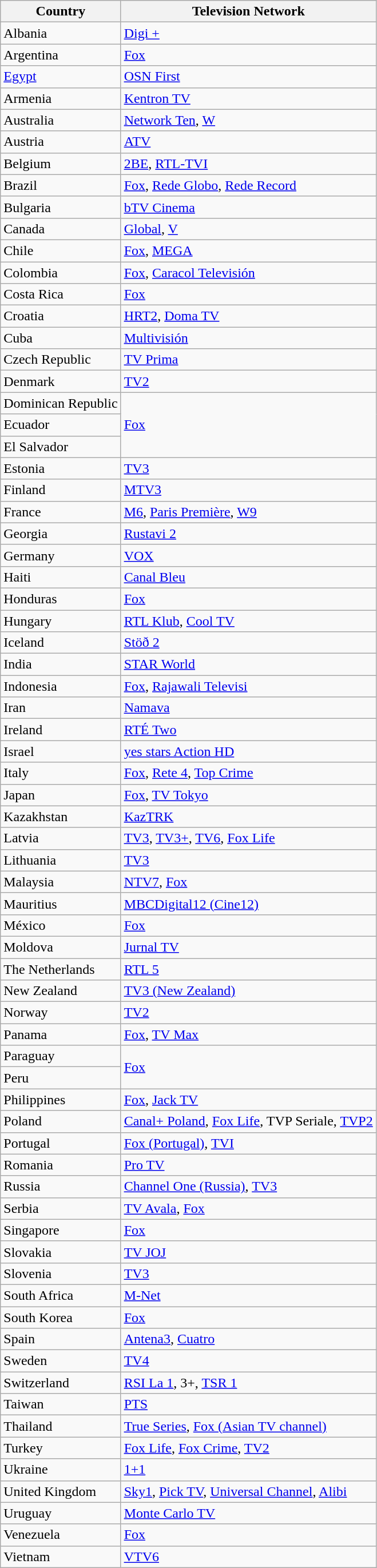<table class="wikitable">
<tr>
<th>Country</th>
<th>Television Network</th>
</tr>
<tr>
<td>Albania</td>
<td><a href='#'>Digi +</a></td>
</tr>
<tr>
<td>Argentina</td>
<td><a href='#'>Fox</a></td>
</tr>
<tr>
<td><a href='#'>Egypt</a></td>
<td><a href='#'>OSN First</a></td>
</tr>
<tr>
<td>Armenia</td>
<td><a href='#'>Kentron TV</a></td>
</tr>
<tr>
<td>Australia</td>
<td><a href='#'>Network Ten</a>, <a href='#'>W</a></td>
</tr>
<tr>
<td>Austria</td>
<td><a href='#'>ATV</a></td>
</tr>
<tr>
<td>Belgium</td>
<td><a href='#'>2BE</a>, <a href='#'>RTL-TVI</a></td>
</tr>
<tr>
<td>Brazil</td>
<td><a href='#'>Fox</a>, <a href='#'>Rede Globo</a>, <a href='#'>Rede Record</a></td>
</tr>
<tr>
<td>Bulgaria</td>
<td><a href='#'>bTV Cinema</a></td>
</tr>
<tr>
<td>Canada</td>
<td><a href='#'>Global</a>, <a href='#'>V</a></td>
</tr>
<tr>
<td>Chile</td>
<td><a href='#'>Fox</a>, <a href='#'>MEGA</a></td>
</tr>
<tr>
<td>Colombia</td>
<td><a href='#'>Fox</a>, <a href='#'>Caracol Televisión</a></td>
</tr>
<tr>
<td>Costa Rica</td>
<td><a href='#'>Fox</a></td>
</tr>
<tr>
<td>Croatia</td>
<td><a href='#'>HRT2</a>, <a href='#'>Doma TV</a></td>
</tr>
<tr>
<td>Cuba</td>
<td><a href='#'>Multivisión</a></td>
</tr>
<tr>
<td>Czech Republic</td>
<td><a href='#'>TV Prima</a></td>
</tr>
<tr>
<td>Denmark</td>
<td><a href='#'>TV2</a></td>
</tr>
<tr>
<td>Dominican Republic</td>
<td rowspan=3><a href='#'>Fox</a></td>
</tr>
<tr>
<td>Ecuador</td>
</tr>
<tr>
<td>El Salvador</td>
</tr>
<tr>
<td>Estonia</td>
<td><a href='#'>TV3</a></td>
</tr>
<tr>
<td>Finland</td>
<td><a href='#'>MTV3</a></td>
</tr>
<tr>
<td>France</td>
<td><a href='#'>M6</a>, <a href='#'>Paris Première</a>, <a href='#'>W9</a></td>
</tr>
<tr>
<td>Georgia</td>
<td><a href='#'>Rustavi 2</a></td>
</tr>
<tr>
<td>Germany</td>
<td><a href='#'>VOX</a></td>
</tr>
<tr>
<td>Haiti</td>
<td><a href='#'>Canal Bleu</a></td>
</tr>
<tr>
<td>Honduras</td>
<td><a href='#'>Fox</a></td>
</tr>
<tr>
<td>Hungary</td>
<td><a href='#'>RTL Klub</a>, <a href='#'>Cool TV</a></td>
</tr>
<tr>
<td>Iceland</td>
<td><a href='#'>Stöð 2</a></td>
</tr>
<tr>
<td>India</td>
<td><a href='#'>STAR World</a></td>
</tr>
<tr>
<td>Indonesia</td>
<td><a href='#'>Fox</a>, <a href='#'>Rajawali Televisi</a></td>
</tr>
<tr>
<td>Iran</td>
<td><a href='#'>Namava</a></td>
</tr>
<tr>
<td>Ireland</td>
<td><a href='#'>RTÉ Two</a></td>
</tr>
<tr>
<td>Israel</td>
<td><a href='#'>yes stars Action HD</a></td>
</tr>
<tr>
<td>Italy</td>
<td><a href='#'>Fox</a>, <a href='#'>Rete 4</a>, <a href='#'>Top Crime</a></td>
</tr>
<tr>
<td>Japan</td>
<td><a href='#'>Fox</a>, <a href='#'>TV Tokyo</a></td>
</tr>
<tr>
<td>Kazakhstan</td>
<td><a href='#'>KazTRK</a></td>
</tr>
<tr>
<td>Latvia</td>
<td><a href='#'>TV3</a>, <a href='#'>TV3+</a>, <a href='#'>TV6</a>, <a href='#'>Fox Life</a></td>
</tr>
<tr>
<td>Lithuania</td>
<td><a href='#'>TV3</a></td>
</tr>
<tr>
<td>Malaysia</td>
<td><a href='#'>NTV7</a>, <a href='#'>Fox</a></td>
</tr>
<tr>
<td>Mauritius</td>
<td><a href='#'>MBCDigital12 (Cine12)</a></td>
</tr>
<tr>
<td>México</td>
<td><a href='#'>Fox</a></td>
</tr>
<tr>
<td>Moldova</td>
<td><a href='#'>Jurnal TV</a></td>
</tr>
<tr>
<td>The Netherlands</td>
<td><a href='#'>RTL 5</a></td>
</tr>
<tr>
<td>New Zealand</td>
<td><a href='#'>TV3 (New Zealand)</a></td>
</tr>
<tr>
<td>Norway</td>
<td><a href='#'>TV2</a></td>
</tr>
<tr>
<td>Panama</td>
<td><a href='#'>Fox</a>, <a href='#'>TV Max</a></td>
</tr>
<tr>
<td>Paraguay</td>
<td rowspan=2><a href='#'>Fox</a></td>
</tr>
<tr>
<td>Peru</td>
</tr>
<tr>
<td>Philippines</td>
<td><a href='#'>Fox</a>, <a href='#'>Jack TV</a></td>
</tr>
<tr>
<td>Poland</td>
<td><a href='#'>Canal+ Poland</a>, <a href='#'>Fox Life</a>, TVP Seriale, <a href='#'>TVP2</a></td>
</tr>
<tr>
<td>Portugal</td>
<td><a href='#'>Fox (Portugal)</a>, <a href='#'>TVI</a></td>
</tr>
<tr>
<td>Romania</td>
<td><a href='#'>Pro TV</a></td>
</tr>
<tr>
<td>Russia</td>
<td><a href='#'>Channel One (Russia)</a>, <a href='#'>TV3</a></td>
</tr>
<tr>
<td>Serbia</td>
<td><a href='#'>TV Avala</a>, <a href='#'>Fox</a></td>
</tr>
<tr>
<td>Singapore</td>
<td><a href='#'>Fox</a></td>
</tr>
<tr>
<td>Slovakia</td>
<td><a href='#'>TV JOJ</a></td>
</tr>
<tr>
<td>Slovenia</td>
<td><a href='#'>TV3</a></td>
</tr>
<tr>
<td>South Africa</td>
<td><a href='#'>M-Net</a></td>
</tr>
<tr>
<td>South Korea</td>
<td><a href='#'>Fox</a></td>
</tr>
<tr>
<td>Spain</td>
<td><a href='#'>Antena3</a>, <a href='#'>Cuatro</a></td>
</tr>
<tr>
<td>Sweden</td>
<td><a href='#'>TV4</a></td>
</tr>
<tr>
<td>Switzerland</td>
<td><a href='#'>RSI La 1</a>, 3+, <a href='#'>TSR 1</a></td>
</tr>
<tr>
<td>Taiwan</td>
<td><a href='#'>PTS</a></td>
</tr>
<tr>
<td>Thailand</td>
<td><a href='#'>True Series</a>, <a href='#'>Fox (Asian TV channel)</a></td>
</tr>
<tr>
<td>Turkey</td>
<td><a href='#'>Fox Life</a>, <a href='#'>Fox Crime</a>, <a href='#'>TV2</a></td>
</tr>
<tr>
<td>Ukraine</td>
<td><a href='#'>1+1</a></td>
</tr>
<tr>
<td>United Kingdom</td>
<td><a href='#'>Sky1</a>, <a href='#'>Pick TV</a>, <a href='#'>Universal Channel</a>, <a href='#'>Alibi</a></td>
</tr>
<tr>
<td>Uruguay</td>
<td><a href='#'>Monte Carlo TV</a></td>
</tr>
<tr>
<td>Venezuela</td>
<td><a href='#'>Fox</a></td>
</tr>
<tr>
<td>Vietnam</td>
<td><a href='#'>VTV6</a></td>
</tr>
</table>
